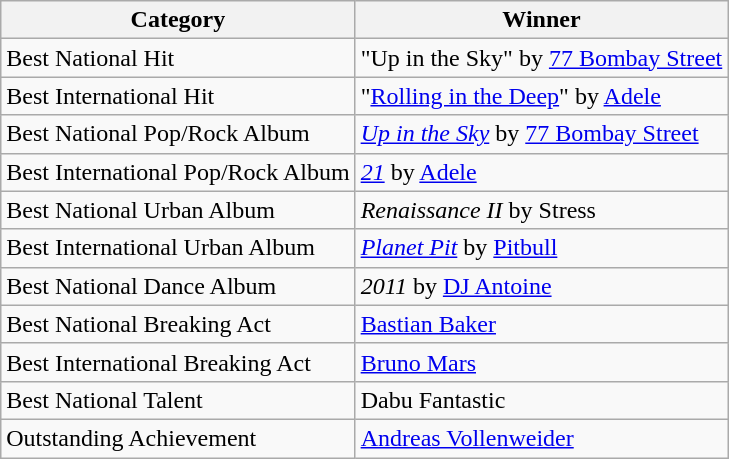<table class="wikitable zebra">
<tr>
<th>Category</th>
<th>Winner</th>
</tr>
<tr>
<td>Best National Hit</td>
<td>"Up in the Sky" by <a href='#'>77 Bombay Street</a></td>
</tr>
<tr>
<td>Best International Hit</td>
<td>"<a href='#'>Rolling in the Deep</a>" by <a href='#'>Adele</a></td>
</tr>
<tr>
<td>Best National Pop/Rock Album</td>
<td><em><a href='#'>Up in the Sky</a></em> by <a href='#'>77 Bombay Street</a></td>
</tr>
<tr>
<td>Best International Pop/Rock Album</td>
<td><em><a href='#'>21</a></em> by <a href='#'>Adele</a></td>
</tr>
<tr>
<td>Best National Urban Album</td>
<td><em>Renaissance II</em> by Stress</td>
</tr>
<tr>
<td>Best International Urban Album</td>
<td><em><a href='#'>Planet Pit</a></em> by <a href='#'>Pitbull</a></td>
</tr>
<tr>
<td>Best National Dance Album</td>
<td><em>2011</em> by <a href='#'>DJ Antoine</a></td>
</tr>
<tr>
<td>Best National Breaking Act</td>
<td><a href='#'>Bastian Baker</a></td>
</tr>
<tr>
<td>Best International Breaking Act</td>
<td><a href='#'>Bruno Mars</a></td>
</tr>
<tr>
<td>Best National Talent</td>
<td>Dabu Fantastic</td>
</tr>
<tr>
<td>Outstanding Achievement</td>
<td><a href='#'>Andreas Vollenweider</a></td>
</tr>
</table>
